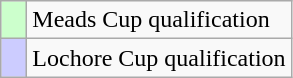<table class="wikitable">
<tr>
<td style="width:10px; background:#cfc"></td>
<td>Meads Cup qualification</td>
</tr>
<tr>
<td style="width:10px; background:#ccf"></td>
<td>Lochore Cup qualification</td>
</tr>
</table>
